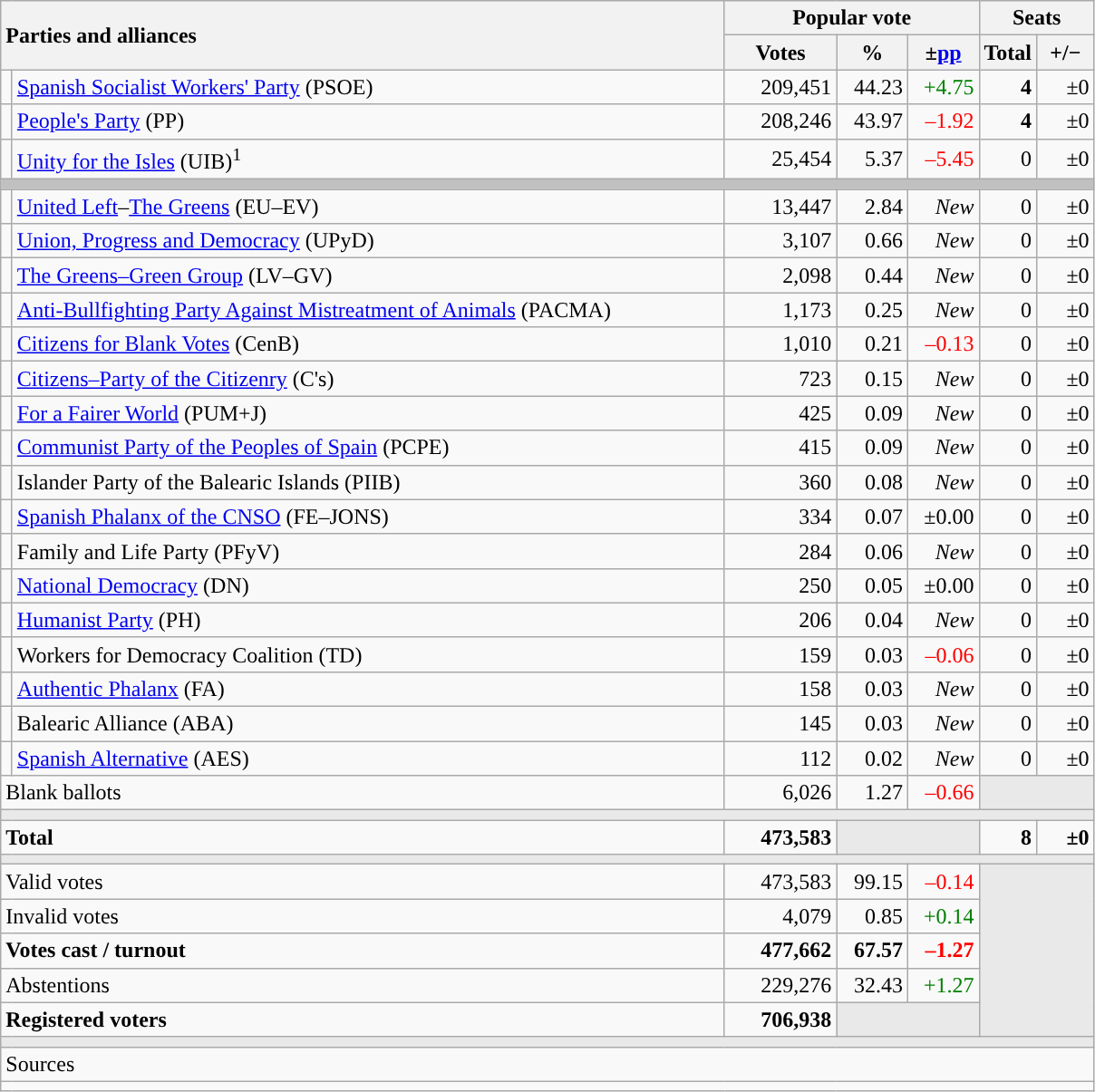<table class="wikitable" style="text-align:right;">
<tr>
<th style="text-align:left;" rowspan="2" colspan="2" width="525">Parties and alliances</th>
<th colspan="3">Popular vote</th>
<th colspan="2">Seats</th>
</tr>
<tr>
<th width="75">Votes</th>
<th width="45">%</th>
<th width="45">±<a href='#'>pp</a></th>
<th width="35">Total</th>
<th width="35">+/−</th>
</tr>
<tr>
<td width="1" style="color:inherit;background:"></td>
<td align="left"><a href='#'>Spanish Socialist Workers' Party</a> (PSOE)</td>
<td>209,451</td>
<td>44.23</td>
<td style="color:green;">+4.75</td>
<td><strong>4</strong></td>
<td>±0</td>
</tr>
<tr>
<td style="color:inherit;background:"></td>
<td align="left"><a href='#'>People's Party</a> (PP)</td>
<td>208,246</td>
<td>43.97</td>
<td style="color:red;">–1.92</td>
<td><strong>4</strong></td>
<td>±0</td>
</tr>
<tr>
<td style="color:inherit;background:"></td>
<td align="left"><a href='#'>Unity for the Isles</a> (UIB)<sup>1</sup></td>
<td>25,454</td>
<td>5.37</td>
<td style="color:red;">–5.45</td>
<td>0</td>
<td>±0</td>
</tr>
<tr>
<td colspan="7" bgcolor="#C0C0C0"></td>
</tr>
<tr>
<td style="color:inherit;background:"></td>
<td align="left"><a href='#'>United Left</a>–<a href='#'>The Greens</a> (EU–EV)</td>
<td>13,447</td>
<td>2.84</td>
<td><em>New</em></td>
<td>0</td>
<td>±0</td>
</tr>
<tr>
<td style="color:inherit;background:"></td>
<td align="left"><a href='#'>Union, Progress and Democracy</a> (UPyD)</td>
<td>3,107</td>
<td>0.66</td>
<td><em>New</em></td>
<td>0</td>
<td>±0</td>
</tr>
<tr>
<td style="color:inherit;background:"></td>
<td align="left"><a href='#'>The Greens–Green Group</a> (LV–GV)</td>
<td>2,098</td>
<td>0.44</td>
<td><em>New</em></td>
<td>0</td>
<td>±0</td>
</tr>
<tr>
<td style="color:inherit;background:"></td>
<td align="left"><a href='#'>Anti-Bullfighting Party Against Mistreatment of Animals</a> (PACMA)</td>
<td>1,173</td>
<td>0.25</td>
<td><em>New</em></td>
<td>0</td>
<td>±0</td>
</tr>
<tr>
<td style="color:inherit;background:"></td>
<td align="left"><a href='#'>Citizens for Blank Votes</a> (CenB)</td>
<td>1,010</td>
<td>0.21</td>
<td style="color:red;">–0.13</td>
<td>0</td>
<td>±0</td>
</tr>
<tr>
<td style="color:inherit;background:"></td>
<td align="left"><a href='#'>Citizens–Party of the Citizenry</a> (C's)</td>
<td>723</td>
<td>0.15</td>
<td><em>New</em></td>
<td>0</td>
<td>±0</td>
</tr>
<tr>
<td style="color:inherit;background:"></td>
<td align="left"><a href='#'>For a Fairer World</a> (PUM+J)</td>
<td>425</td>
<td>0.09</td>
<td><em>New</em></td>
<td>0</td>
<td>±0</td>
</tr>
<tr>
<td style="color:inherit;background:"></td>
<td align="left"><a href='#'>Communist Party of the Peoples of Spain</a> (PCPE)</td>
<td>415</td>
<td>0.09</td>
<td><em>New</em></td>
<td>0</td>
<td>±0</td>
</tr>
<tr>
<td style="color:inherit;background:"></td>
<td align="left">Islander Party of the Balearic Islands (PIIB)</td>
<td>360</td>
<td>0.08</td>
<td><em>New</em></td>
<td>0</td>
<td>±0</td>
</tr>
<tr>
<td style="color:inherit;background:"></td>
<td align="left"><a href='#'>Spanish Phalanx of the CNSO</a> (FE–JONS)</td>
<td>334</td>
<td>0.07</td>
<td>±0.00</td>
<td>0</td>
<td>±0</td>
</tr>
<tr>
<td style="color:inherit;background:"></td>
<td align="left">Family and Life Party (PFyV)</td>
<td>284</td>
<td>0.06</td>
<td><em>New</em></td>
<td>0</td>
<td>±0</td>
</tr>
<tr>
<td style="color:inherit;background:"></td>
<td align="left"><a href='#'>National Democracy</a> (DN)</td>
<td>250</td>
<td>0.05</td>
<td>±0.00</td>
<td>0</td>
<td>±0</td>
</tr>
<tr>
<td style="color:inherit;background:"></td>
<td align="left"><a href='#'>Humanist Party</a> (PH)</td>
<td>206</td>
<td>0.04</td>
<td><em>New</em></td>
<td>0</td>
<td>±0</td>
</tr>
<tr>
<td style="color:inherit;background:"></td>
<td align="left">Workers for Democracy Coalition (TD)</td>
<td>159</td>
<td>0.03</td>
<td style="color:red;">–0.06</td>
<td>0</td>
<td>±0</td>
</tr>
<tr>
<td style="color:inherit;background:"></td>
<td align="left"><a href='#'>Authentic Phalanx</a> (FA)</td>
<td>158</td>
<td>0.03</td>
<td><em>New</em></td>
<td>0</td>
<td>±0</td>
</tr>
<tr>
<td style="color:inherit;background:"></td>
<td align="left">Balearic Alliance (ABA)</td>
<td>145</td>
<td>0.03</td>
<td><em>New</em></td>
<td>0</td>
<td>±0</td>
</tr>
<tr>
<td style="color:inherit;background:"></td>
<td align="left"><a href='#'>Spanish Alternative</a> (AES)</td>
<td>112</td>
<td>0.02</td>
<td><em>New</em></td>
<td>0</td>
<td>±0</td>
</tr>
<tr>
<td align="left" colspan="2">Blank ballots</td>
<td>6,026</td>
<td>1.27</td>
<td style="color:red;">–0.66</td>
<td bgcolor="#E9E9E9" colspan="2"></td>
</tr>
<tr>
<td colspan="7" bgcolor="#E9E9E9"></td>
</tr>
<tr style="font-weight:bold;">
<td align="left" colspan="2">Total</td>
<td>473,583</td>
<td bgcolor="#E9E9E9" colspan="2"></td>
<td>8</td>
<td>±0</td>
</tr>
<tr>
<td colspan="7" bgcolor="#E9E9E9"></td>
</tr>
<tr>
<td align="left" colspan="2">Valid votes</td>
<td>473,583</td>
<td>99.15</td>
<td style="color:red;">–0.14</td>
<td bgcolor="#E9E9E9" colspan="2" rowspan="5"></td>
</tr>
<tr>
<td align="left" colspan="2">Invalid votes</td>
<td>4,079</td>
<td>0.85</td>
<td style="color:green;">+0.14</td>
</tr>
<tr style="font-weight:bold;">
<td align="left" colspan="2">Votes cast / turnout</td>
<td>477,662</td>
<td>67.57</td>
<td style="color:red;">–1.27</td>
</tr>
<tr>
<td align="left" colspan="2">Abstentions</td>
<td>229,276</td>
<td>32.43</td>
<td style="color:green;">+1.27</td>
</tr>
<tr style="font-weight:bold;">
<td align="left" colspan="2">Registered voters</td>
<td>706,938</td>
<td bgcolor="#E9E9E9" colspan="2"></td>
</tr>
<tr>
<td colspan="7" bgcolor="#E9E9E9"></td>
</tr>
<tr>
<td align="left" colspan="7">Sources</td>
</tr>
<tr>
<td colspan="7" style="text-align:left; max-width:790px;"></td>
</tr>
</table>
